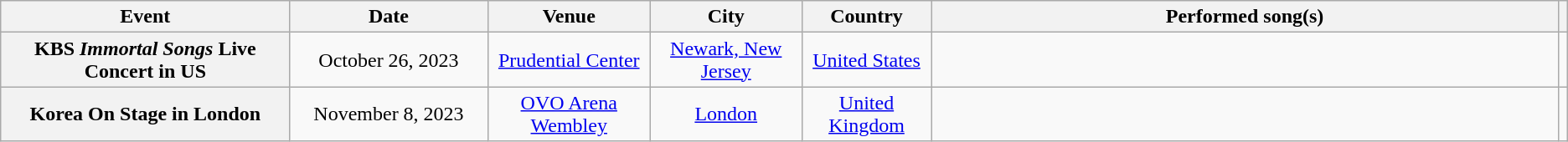<table class="wikitable plainrowheaders" style="text-align:center;">
<tr>
<th scope="col">Event</th>
<th scope="col" width="150">Date</th>
<th scope="col">Venue</th>
<th scope="col">City</th>
<th scope="col">Country</th>
<th scope="col" style="width:40%">Performed song(s)</th>
<th scope="col" class="unsortable"></th>
</tr>
<tr>
<th scope="row">KBS <em>Immortal Songs</em> Live Concert in US</th>
<td>October 26, 2023</td>
<td><a href='#'>Prudential Center</a></td>
<td><a href='#'>Newark, New Jersey</a></td>
<td><a href='#'>United States</a></td>
<td rowspan="1"></td>
<td style="text-align:center;"></td>
</tr>
<tr>
<th scope="row">Korea On Stage in London</th>
<td>November 8, 2023</td>
<td><a href='#'>OVO Arena Wembley</a></td>
<td><a href='#'>London</a></td>
<td><a href='#'>United Kingdom</a></td>
<td rowspan="1"></td>
<td style="text-align:center;"></td>
</tr>
</table>
